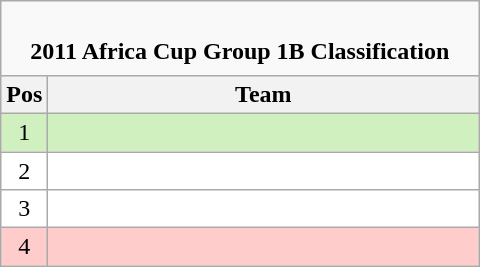<table class="wikitable" style="text-align: center;">
<tr>
<td colspan="2" cellpadding="0" cellspacing="0"><br><table border="0" width="100%" cellpadding="0" cellspacing="0">
<tr>
<td style="border:0px"><strong>2011 Africa Cup Group 1B Classification</strong></td>
</tr>
</table>
</td>
</tr>
<tr>
<th bgcolor="#efefef" width="20">Pos</th>
<th bgcolor="#efefef" width="280">Team<br></th>
</tr>
<tr bgcolor=#D0F0C0 align=center>
<td>1</td>
<td align=left></td>
</tr>
<tr bgcolor=#FFFFFF align=center>
<td>2</td>
<td align=left></td>
</tr>
<tr bgcolor=#FFFFFF align=center>
<td>3</td>
<td align=left></td>
</tr>
<tr bgcolor=#FFCCCC align=center>
<td>4</td>
<td align=left></td>
</tr>
</table>
